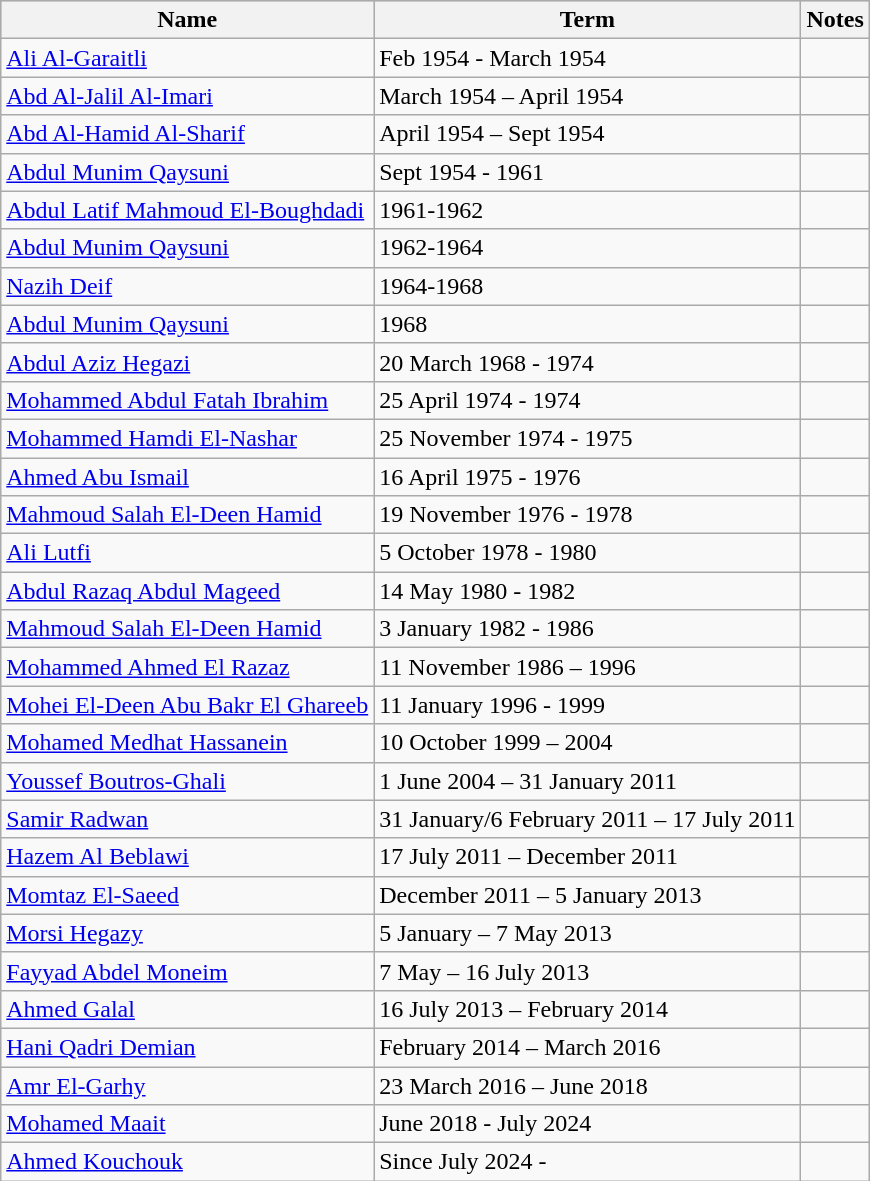<table class="wikitable">
<tr style="background:#ccc;">
<th>Name</th>
<th>Term</th>
<th>Notes</th>
</tr>
<tr>
<td><a href='#'>Ali Al-Garaitli</a></td>
<td>Feb 1954 - March 1954</td>
<td></td>
</tr>
<tr>
<td><a href='#'>Abd Al-Jalil Al-Imari</a></td>
<td>March 1954 – April 1954</td>
<td></td>
</tr>
<tr>
<td><a href='#'>Abd Al-Hamid Al-Sharif</a></td>
<td>April 1954 – Sept 1954</td>
<td></td>
</tr>
<tr>
<td><a href='#'>Abdul Munim Qaysuni</a></td>
<td>Sept 1954 - 1961</td>
<td></td>
</tr>
<tr>
<td><a href='#'>Abdul Latif Mahmoud El-Boughdadi</a></td>
<td>1961-1962</td>
<td></td>
</tr>
<tr>
<td><a href='#'>Abdul Munim Qaysuni</a></td>
<td>1962-1964</td>
<td></td>
</tr>
<tr>
<td><a href='#'>Nazih Deif</a></td>
<td>1964-1968</td>
<td></td>
</tr>
<tr>
<td><a href='#'>Abdul Munim Qaysuni</a></td>
<td>1968</td>
<td></td>
</tr>
<tr>
<td><a href='#'>Abdul Aziz Hegazi</a></td>
<td>20 March 1968 - 1974</td>
<td></td>
</tr>
<tr>
<td><a href='#'>Mohammed Abdul Fatah Ibrahim</a></td>
<td>25 April 1974 - 1974</td>
<td></td>
</tr>
<tr>
<td><a href='#'>Mohammed Hamdi El-Nashar</a></td>
<td>25 November 1974 - 1975</td>
<td></td>
</tr>
<tr>
<td><a href='#'>Ahmed Abu Ismail</a></td>
<td>16 April 1975 - 1976</td>
<td></td>
</tr>
<tr>
<td><a href='#'>Mahmoud Salah El-Deen Hamid</a></td>
<td>19 November 1976 - 1978</td>
<td></td>
</tr>
<tr>
<td><a href='#'>Ali Lutfi</a></td>
<td>5 October 1978 - 1980</td>
<td></td>
</tr>
<tr>
<td><a href='#'>Abdul Razaq Abdul Mageed</a></td>
<td>14 May 1980 - 1982</td>
<td></td>
</tr>
<tr>
<td><a href='#'>Mahmoud Salah El-Deen Hamid</a></td>
<td>3 January 1982 - 1986</td>
<td></td>
</tr>
<tr>
<td><a href='#'>Mohammed Ahmed El Razaz</a></td>
<td>11 November 1986 – 1996</td>
<td></td>
</tr>
<tr>
<td><a href='#'>Mohei El-Deen Abu Bakr El Ghareeb</a></td>
<td>11 January 1996 - 1999</td>
<td></td>
</tr>
<tr>
<td><a href='#'>Mohamed Medhat Hassanein</a></td>
<td>10 October 1999 – 2004</td>
<td></td>
</tr>
<tr>
<td><a href='#'>Youssef Boutros-Ghali</a></td>
<td>1 June 2004 – 31 January 2011</td>
<td></td>
</tr>
<tr>
<td><a href='#'>Samir Radwan</a></td>
<td>31 January/6 February 2011 – 17 July 2011</td>
<td></td>
</tr>
<tr>
<td><a href='#'>Hazem Al Beblawi</a></td>
<td>17 July 2011 – December 2011</td>
<td></td>
</tr>
<tr>
<td><a href='#'>Momtaz El-Saeed</a></td>
<td>December 2011 – 5 January 2013</td>
<td></td>
</tr>
<tr>
<td><a href='#'>Morsi Hegazy</a></td>
<td>5 January – 7 May 2013</td>
<td></td>
</tr>
<tr>
<td><a href='#'>Fayyad Abdel Moneim</a></td>
<td>7 May – 16 July 2013</td>
<td></td>
</tr>
<tr>
<td><a href='#'>Ahmed Galal</a></td>
<td>16 July 2013 – February 2014</td>
<td></td>
</tr>
<tr>
<td><a href='#'>Hani Qadri Demian</a></td>
<td>February 2014 – March 2016</td>
<td></td>
</tr>
<tr>
<td><a href='#'>Amr El-Garhy</a></td>
<td>23 March 2016 – June 2018</td>
<td></td>
</tr>
<tr>
<td><a href='#'>Mohamed Maait</a></td>
<td>June 2018 - July 2024</td>
<td></td>
</tr>
<tr>
<td><a href='#'>Ahmed Kouchouk</a></td>
<td>Since July 2024 -</td>
<td></td>
</tr>
</table>
